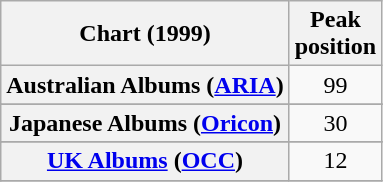<table class="wikitable sortable plainrowheaders" style="text-align:center">
<tr>
<th>Chart (1999)</th>
<th>Peak<br>position</th>
</tr>
<tr>
<th scope="row">Australian Albums (<a href='#'>ARIA</a>)</th>
<td>99</td>
</tr>
<tr>
</tr>
<tr>
</tr>
<tr>
</tr>
<tr>
</tr>
<tr>
</tr>
<tr>
<th scope="row">Japanese Albums (<a href='#'>Oricon</a>)</th>
<td>30</td>
</tr>
<tr>
</tr>
<tr>
</tr>
<tr>
</tr>
<tr>
<th scope="row"><a href='#'>UK Albums</a> (<a href='#'>OCC</a>)</th>
<td>12</td>
</tr>
<tr>
</tr>
</table>
